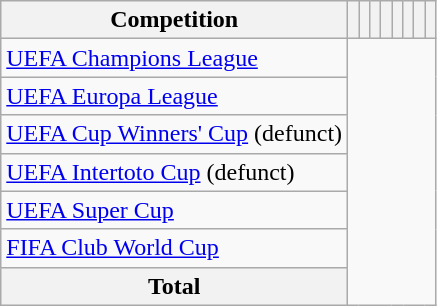<table class="wikitable plainrowheaders sortable" style="text-align:center">
<tr>
<th>Competition</th>
<th></th>
<th></th>
<th></th>
<th></th>
<th></th>
<th></th>
<th></th>
<th></th>
</tr>
<tr>
<td align=left><a href='#'>UEFA Champions League</a><br></td>
</tr>
<tr>
<td align=left><a href='#'>UEFA Europa League</a><br></td>
</tr>
<tr>
<td align=left><a href='#'>UEFA Cup Winners' Cup</a> (defunct)<br></td>
</tr>
<tr>
<td align=left><a href='#'>UEFA Intertoto Cup</a> (defunct)<br></td>
</tr>
<tr>
<td align=left><a href='#'>UEFA Super Cup</a><br></td>
</tr>
<tr>
<td align=left><a href='#'>FIFA Club World Cup</a><br></td>
</tr>
<tr class=sortbottom>
<th scope=row><strong>Total</strong><br></th>
</tr>
</table>
